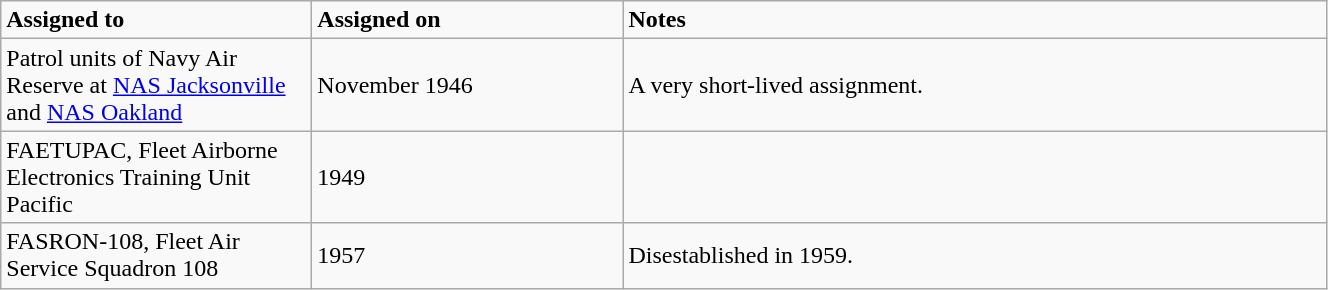<table class="wikitable" style="width: 70%;">
<tr>
<td style="width: 200px;"><strong>Assigned to</strong></td>
<td style="width: 200px;"><strong>Assigned on</strong></td>
<td><strong>Notes</strong></td>
</tr>
<tr>
<td>Patrol units of Navy Air Reserve at <a href='#'>NAS Jacksonville</a> and <a href='#'>NAS Oakland</a></td>
<td>November 1946</td>
<td>A very short-lived assignment.</td>
</tr>
<tr>
<td>FAETUPAC, Fleet Airborne Electronics Training Unit Pacific</td>
<td>1949</td>
<td></td>
</tr>
<tr>
<td>FASRON-108, Fleet Air Service Squadron 108</td>
<td>1957</td>
<td>Disestablished in 1959.</td>
</tr>
</table>
